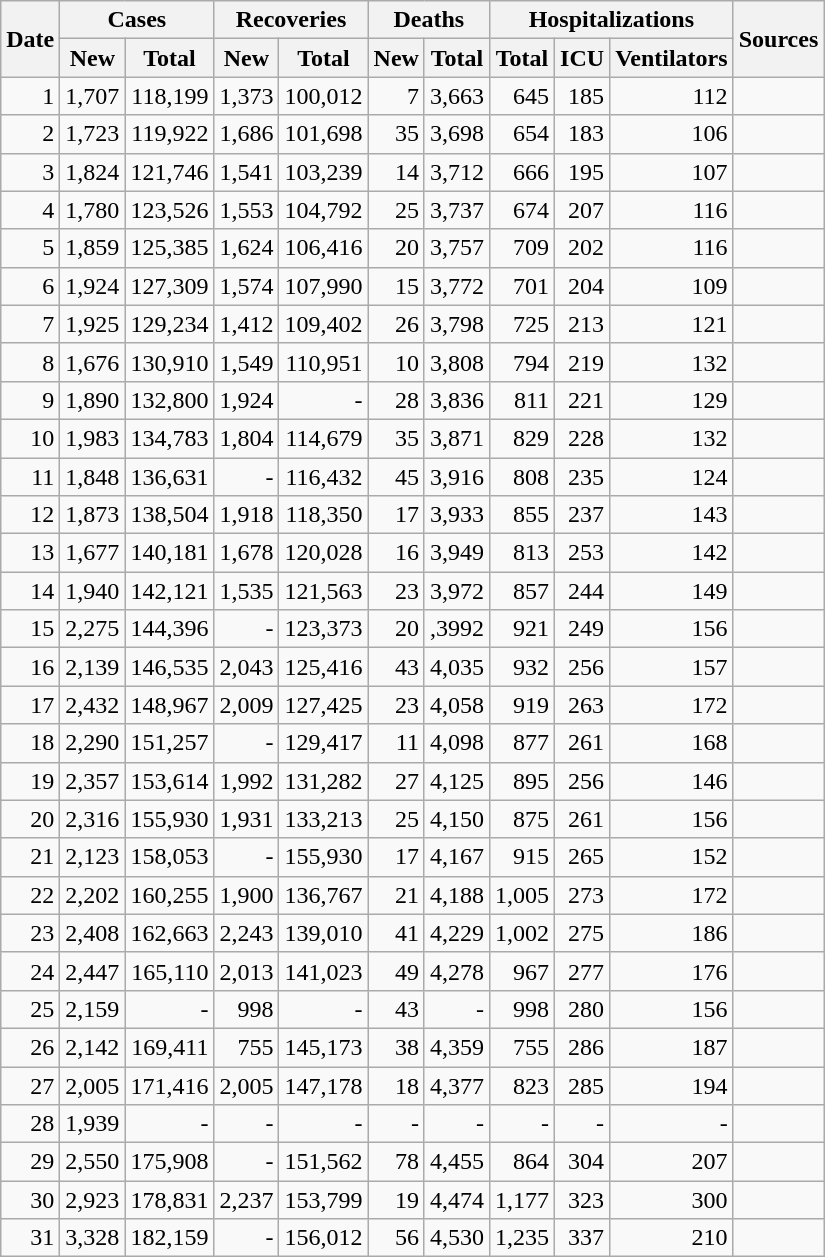<table class="wikitable sortable mw-collapsible mw-collapsed sticky-header-multi sort-under" style="text-align:right;">
<tr>
<th rowspan=2>Date</th>
<th colspan=2>Cases</th>
<th colspan=2>Recoveries</th>
<th colspan=2>Deaths</th>
<th colspan=3>Hospitalizations</th>
<th rowspan=2 class="unsortable">Sources</th>
</tr>
<tr>
<th>New</th>
<th>Total</th>
<th>New</th>
<th>Total</th>
<th>New</th>
<th>Total</th>
<th>Total</th>
<th>ICU</th>
<th>Ventilators</th>
</tr>
<tr>
<td>1</td>
<td>1,707</td>
<td>118,199</td>
<td>1,373</td>
<td>100,012</td>
<td>7</td>
<td>3,663</td>
<td>645</td>
<td>185</td>
<td>112</td>
<td></td>
</tr>
<tr>
<td>2</td>
<td>1,723</td>
<td>119,922</td>
<td>1,686</td>
<td>101,698</td>
<td>35</td>
<td>3,698</td>
<td>654</td>
<td>183</td>
<td>106</td>
<td></td>
</tr>
<tr>
<td>3</td>
<td>1,824</td>
<td>121,746</td>
<td>1,541</td>
<td>103,239</td>
<td>14</td>
<td>3,712</td>
<td>666</td>
<td>195</td>
<td>107</td>
<td></td>
</tr>
<tr>
<td>4</td>
<td>1,780</td>
<td>123,526</td>
<td>1,553</td>
<td>104,792</td>
<td>25</td>
<td>3,737</td>
<td>674</td>
<td>207</td>
<td>116</td>
<td></td>
</tr>
<tr>
<td>5</td>
<td>1,859</td>
<td>125,385</td>
<td>1,624</td>
<td>106,416</td>
<td>20</td>
<td>3,757</td>
<td>709</td>
<td>202</td>
<td>116</td>
<td></td>
</tr>
<tr>
<td>6</td>
<td>1,924</td>
<td>127,309</td>
<td>1,574</td>
<td>107,990</td>
<td>15</td>
<td>3,772</td>
<td>701</td>
<td>204</td>
<td>109</td>
<td></td>
</tr>
<tr>
<td>7</td>
<td>1,925</td>
<td>129,234</td>
<td>1,412</td>
<td>109,402</td>
<td>26</td>
<td>3,798</td>
<td>725</td>
<td>213</td>
<td>121</td>
<td></td>
</tr>
<tr>
<td>8</td>
<td>1,676</td>
<td>130,910</td>
<td>1,549</td>
<td>110,951</td>
<td>10</td>
<td>3,808</td>
<td>794</td>
<td>219</td>
<td>132</td>
<td></td>
</tr>
<tr>
<td>9</td>
<td>1,890</td>
<td>132,800</td>
<td>1,924</td>
<td>-</td>
<td>28</td>
<td>3,836</td>
<td>811</td>
<td>221</td>
<td>129</td>
<td></td>
</tr>
<tr>
<td>10</td>
<td>1,983</td>
<td>134,783</td>
<td>1,804</td>
<td>114,679</td>
<td>35</td>
<td>3,871</td>
<td>829</td>
<td>228</td>
<td>132</td>
<td></td>
</tr>
<tr>
<td>11</td>
<td>1,848</td>
<td>136,631</td>
<td>-</td>
<td>116,432</td>
<td>45</td>
<td>3,916</td>
<td>808</td>
<td>235</td>
<td>124</td>
<td></td>
</tr>
<tr>
<td>12</td>
<td>1,873</td>
<td>138,504</td>
<td>1,918</td>
<td>118,350</td>
<td>17</td>
<td>3,933</td>
<td>855</td>
<td>237</td>
<td>143</td>
<td></td>
</tr>
<tr>
<td>13</td>
<td>1,677</td>
<td>140,181</td>
<td>1,678</td>
<td>120,028</td>
<td>16</td>
<td>3,949</td>
<td>813</td>
<td>253</td>
<td>142</td>
<td></td>
</tr>
<tr>
<td>14</td>
<td>1,940</td>
<td>142,121</td>
<td>1,535</td>
<td>121,563</td>
<td>23</td>
<td>3,972</td>
<td>857</td>
<td>244</td>
<td>149</td>
<td></td>
</tr>
<tr>
<td>15</td>
<td>2,275</td>
<td>144,396</td>
<td>-</td>
<td>123,373</td>
<td>20</td>
<td>,3992</td>
<td>921</td>
<td>249</td>
<td>156</td>
<td></td>
</tr>
<tr>
<td>16</td>
<td>2,139</td>
<td>146,535</td>
<td>2,043</td>
<td>125,416</td>
<td>43</td>
<td>4,035</td>
<td>932</td>
<td>256</td>
<td>157</td>
<td></td>
</tr>
<tr>
<td>17</td>
<td>2,432</td>
<td>148,967</td>
<td>2,009</td>
<td>127,425</td>
<td>23</td>
<td>4,058</td>
<td>919</td>
<td>263</td>
<td>172</td>
<td></td>
</tr>
<tr>
<td>18</td>
<td>2,290</td>
<td>151,257</td>
<td>-</td>
<td>129,417</td>
<td>11</td>
<td>4,098</td>
<td>877</td>
<td>261</td>
<td>168</td>
<td></td>
</tr>
<tr>
<td>19</td>
<td>2,357</td>
<td>153,614</td>
<td>1,992</td>
<td>131,282</td>
<td>27</td>
<td>4,125</td>
<td>895</td>
<td>256</td>
<td>146</td>
<td></td>
</tr>
<tr>
<td>20</td>
<td>2,316</td>
<td>155,930</td>
<td>1,931</td>
<td>133,213</td>
<td>25</td>
<td>4,150</td>
<td>875</td>
<td>261</td>
<td>156</td>
<td></td>
</tr>
<tr>
<td>21</td>
<td>2,123</td>
<td>158,053</td>
<td>-</td>
<td>155,930</td>
<td>17</td>
<td>4,167</td>
<td>915</td>
<td>265</td>
<td>152</td>
<td></td>
</tr>
<tr>
<td>22</td>
<td>2,202</td>
<td>160,255</td>
<td>1,900</td>
<td>136,767</td>
<td>21</td>
<td>4,188</td>
<td>1,005</td>
<td>273</td>
<td>172</td>
<td></td>
</tr>
<tr>
<td>23</td>
<td>2,408</td>
<td>162,663</td>
<td>2,243</td>
<td>139,010</td>
<td>41</td>
<td>4,229</td>
<td>1,002</td>
<td>275</td>
<td>186</td>
<td></td>
</tr>
<tr>
<td>24</td>
<td>2,447</td>
<td>165,110</td>
<td>2,013</td>
<td>141,023</td>
<td>49</td>
<td>4,278</td>
<td>967</td>
<td>277</td>
<td>176</td>
<td></td>
</tr>
<tr>
<td>25</td>
<td>2,159</td>
<td>-</td>
<td>998</td>
<td>-</td>
<td>43</td>
<td>-</td>
<td>998</td>
<td>280</td>
<td>156</td>
<td></td>
</tr>
<tr>
<td>26</td>
<td>2,142</td>
<td>169,411</td>
<td>755</td>
<td>145,173</td>
<td>38</td>
<td>4,359</td>
<td>755</td>
<td>286</td>
<td>187</td>
<td></td>
</tr>
<tr>
<td>27</td>
<td>2,005</td>
<td>171,416</td>
<td>2,005</td>
<td>147,178</td>
<td>18</td>
<td>4,377</td>
<td>823</td>
<td>285</td>
<td>194</td>
<td></td>
</tr>
<tr>
<td>28</td>
<td>1,939</td>
<td>-</td>
<td>-</td>
<td>-</td>
<td>-</td>
<td>-</td>
<td>-</td>
<td>-</td>
<td>-</td>
<td></td>
</tr>
<tr>
<td>29</td>
<td>2,550</td>
<td>175,908</td>
<td>-</td>
<td>151,562</td>
<td>78</td>
<td>4,455</td>
<td>864</td>
<td>304</td>
<td>207</td>
<td></td>
</tr>
<tr>
<td>30</td>
<td>2,923</td>
<td>178,831</td>
<td>2,237</td>
<td>153,799</td>
<td>19</td>
<td>4,474</td>
<td>1,177</td>
<td>323</td>
<td>300</td>
<td></td>
</tr>
<tr>
<td>31</td>
<td>3,328</td>
<td>182,159</td>
<td>-</td>
<td>156,012</td>
<td>56</td>
<td>4,530</td>
<td>1,235</td>
<td>337</td>
<td>210</td>
<td></td>
</tr>
</table>
